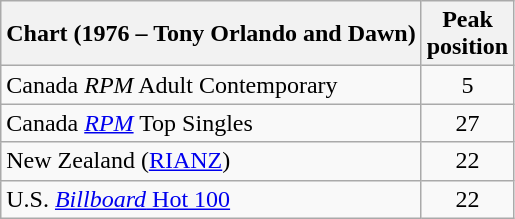<table class="wikitable sortable">
<tr>
<th align="left">Chart (1976 – Tony Orlando and Dawn)</th>
<th align="left">Peak<br>position</th>
</tr>
<tr>
<td>Canada <em>RPM</em> Adult Contemporary</td>
<td style="text-align:center;">5</td>
</tr>
<tr>
<td>Canada <em><a href='#'>RPM</a></em> Top Singles</td>
<td style="text-align:center;">27</td>
</tr>
<tr>
<td>New Zealand (<a href='#'>RIANZ</a>)</td>
<td style="text-align:center;">22</td>
</tr>
<tr>
<td>U.S. <a href='#'><em>Billboard</em> Hot 100</a></td>
<td style="text-align:center;">22</td>
</tr>
</table>
